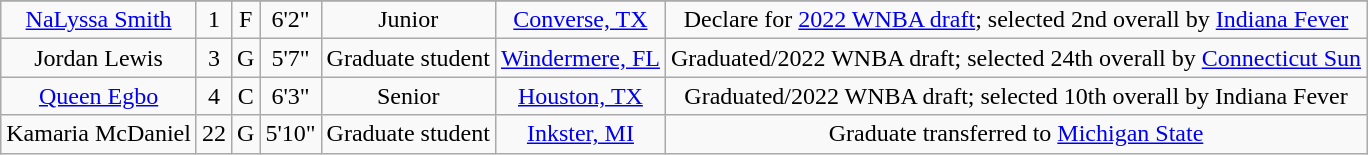<table class="wikitable sortable" style="text-align: center">
<tr align=center>
</tr>
<tr>
<td><a href='#'>NaLyssa Smith</a></td>
<td>1</td>
<td>F</td>
<td>6'2"</td>
<td>Junior</td>
<td><a href='#'>Converse, TX</a></td>
<td>Declare for <a href='#'>2022 WNBA draft</a>; selected 2nd overall by <a href='#'>Indiana Fever</a></td>
</tr>
<tr>
<td>Jordan Lewis</td>
<td>3</td>
<td>G</td>
<td>5'7"</td>
<td>Graduate student</td>
<td><a href='#'>Windermere, FL</a></td>
<td>Graduated/2022 WNBA draft; selected 24th overall by <a href='#'>Connecticut Sun</a></td>
</tr>
<tr>
<td><a href='#'>Queen Egbo</a></td>
<td>4</td>
<td>C</td>
<td>6'3"</td>
<td>Senior</td>
<td><a href='#'>Houston, TX</a></td>
<td>Graduated/2022 WNBA draft; selected 10th overall by Indiana Fever</td>
</tr>
<tr>
<td>Kamaria McDaniel</td>
<td>22</td>
<td>G</td>
<td>5'10"</td>
<td>Graduate student</td>
<td><a href='#'>Inkster, MI</a></td>
<td>Graduate transferred to <a href='#'>Michigan State</a></td>
</tr>
</table>
